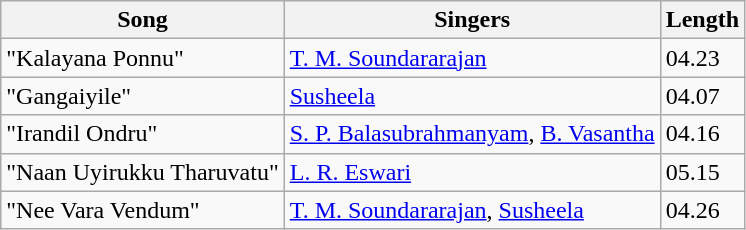<table class="wikitable">
<tr>
<th>Song</th>
<th>Singers</th>
<th>Length</th>
</tr>
<tr>
<td>"Kalayana Ponnu"</td>
<td><a href='#'>T. M. Soundararajan</a></td>
<td>04.23</td>
</tr>
<tr>
<td>"Gangaiyile"</td>
<td><a href='#'>Susheela</a></td>
<td>04.07</td>
</tr>
<tr>
<td>"Irandil Ondru"</td>
<td><a href='#'>S. P. Balasubrahmanyam</a>, <a href='#'>B. Vasantha</a></td>
<td>04.16</td>
</tr>
<tr>
<td>"Naan Uyirukku Tharuvatu"</td>
<td><a href='#'>L. R. Eswari</a></td>
<td>05.15</td>
</tr>
<tr>
<td>"Nee Vara Vendum"</td>
<td><a href='#'>T. M. Soundararajan</a>, <a href='#'>Susheela</a></td>
<td>04.26</td>
</tr>
</table>
